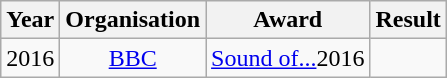<table class="wikitable plainrowheaders" style="text-align:center;">
<tr>
<th>Year</th>
<th>Organisation</th>
<th>Award</th>
<th>Result</th>
</tr>
<tr>
<td>2016</td>
<td><a href='#'>BBC</a></td>
<td><a href='#'>Sound of...</a>2016</td>
<td></td>
</tr>
</table>
